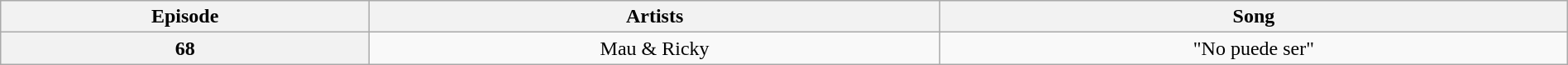<table class="wikitable sortable" style="text-align:center; width:100%">
<tr>
<th>Episode</th>
<th>Artists</th>
<th>Song</th>
</tr>
<tr>
<th>68</th>
<td>Mau & Ricky</td>
<td>"No puede ser"</td>
</tr>
</table>
